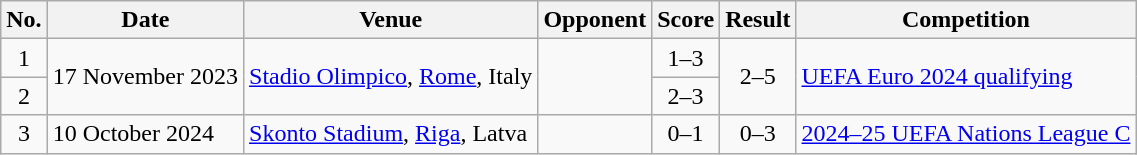<table class="wikitable sortable">
<tr>
<th scope="col">No.</th>
<th scope="col">Date</th>
<th scope="col">Venue</th>
<th scope="col">Opponent</th>
<th scope="col">Score</th>
<th scope="col">Result</th>
<th scope="col">Competition</th>
</tr>
<tr>
<td align="center">1</td>
<td rowspan="2">17 November 2023</td>
<td rowspan="2"><a href='#'>Stadio Olimpico</a>, <a href='#'>Rome</a>, Italy</td>
<td rowspan="2"></td>
<td align="center">1–3</td>
<td rowspan="2" align="center">2–5</td>
<td rowspan="2"><a href='#'>UEFA Euro 2024 qualifying</a></td>
</tr>
<tr>
<td align="center">2</td>
<td align="center">2–3</td>
</tr>
<tr>
<td align="center">3</td>
<td>10 October 2024</td>
<td><a href='#'>Skonto Stadium</a>, <a href='#'>Riga</a>, Latva</td>
<td></td>
<td align="center">0–1</td>
<td align="center">0–3</td>
<td><a href='#'>2024–25 UEFA Nations League C</a></td>
</tr>
</table>
